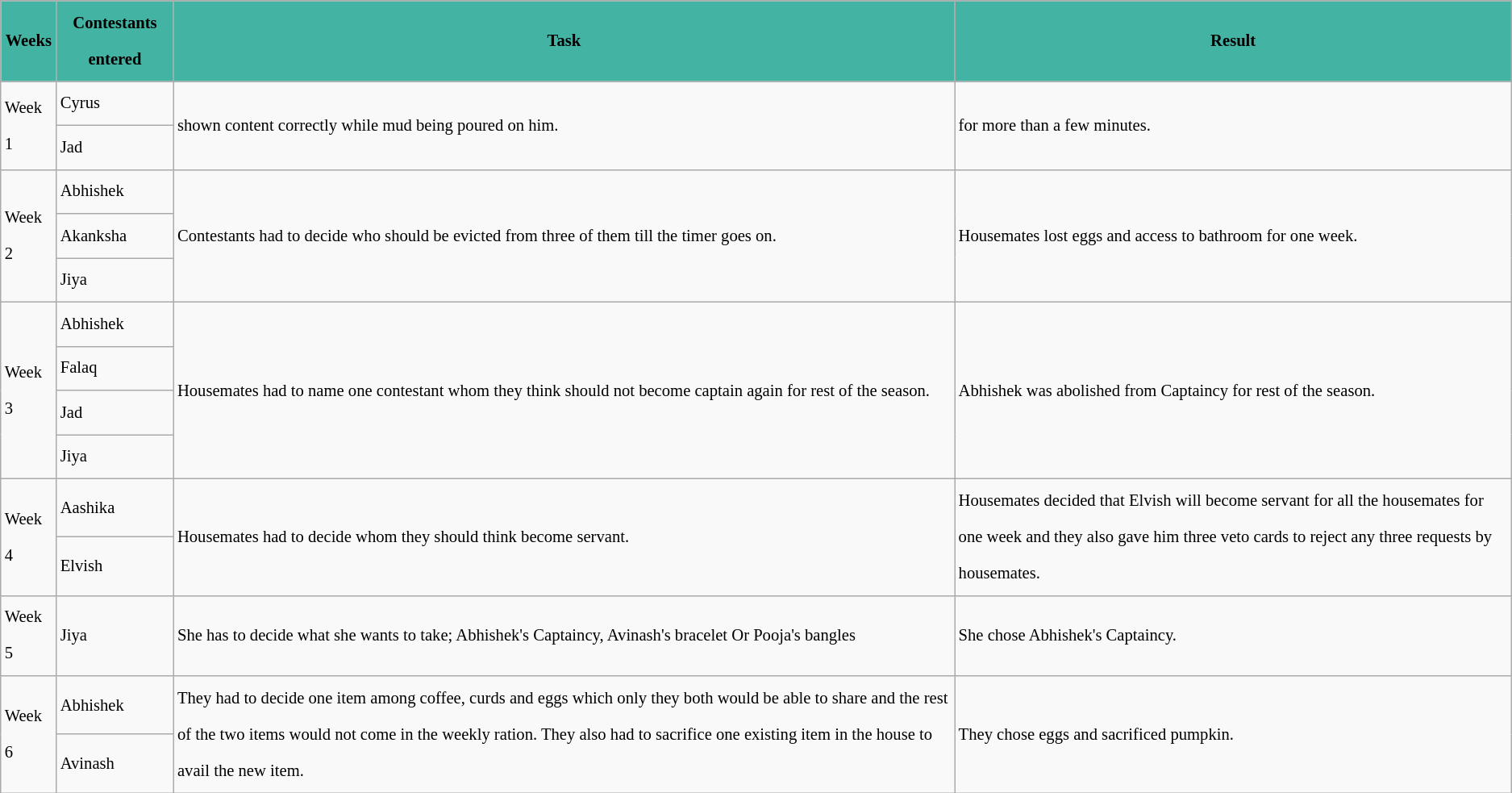<table class="wikitable sortable" style="font-size:86%; line-height:30px; ">
<tr>
<th style="background:#43B3A3; color:black; ">Weeks</th>
<th style="background:#43B3A3; color:black; ">Contestants entered</th>
<th style="background:#43B3A3; color:black; ">Task</th>
<th style="background: #43B3A3; color:black; ">Result</th>
</tr>
<tr>
<td rowspan="2">Week 1</td>
<td>Cyrus</td>
<td rowspan="2"> shown content correctly while mud being poured on him.</td>
<td rowspan="2">for more than a few minutes.</td>
</tr>
<tr>
<td>Jad</td>
</tr>
<tr>
<td rowspan="3">Week 2</td>
<td>Abhishek</td>
<td rowspan="3">Contestants had to decide who should be evicted from three of them till the timer goes on.</td>
<td rowspan="3">Housemates lost eggs and access to bathroom for one week.</td>
</tr>
<tr>
<td>Akanksha</td>
</tr>
<tr>
<td>Jiya</td>
</tr>
<tr>
<td rowspan="4">Week 3</td>
<td>Abhishek</td>
<td rowspan="4">Housemates had to name one contestant whom they think should not become captain again for rest of the season.</td>
<td rowspan="4">Abhishek was abolished from Captaincy for rest of the season.</td>
</tr>
<tr>
<td>Falaq</td>
</tr>
<tr>
<td>Jad</td>
</tr>
<tr>
<td>Jiya</td>
</tr>
<tr>
<td rowspan="2">Week 4</td>
<td>Aashika</td>
<td rowspan="2">Housemates had to decide whom they should think become servant.</td>
<td rowspan="2">Housemates decided that Elvish will become servant for all the housemates for one week and they also gave him three veto cards to reject any three requests by housemates.</td>
</tr>
<tr>
<td>Elvish</td>
</tr>
<tr>
<td>Week 5</td>
<td>Jiya</td>
<td>She has to decide what she wants to take; Abhishek's Captaincy, Avinash's bracelet Or Pooja's bangles</td>
<td>She chose Abhishek's Captaincy.</td>
</tr>
<tr>
<td rowspan="2">Week 6</td>
<td>Abhishek</td>
<td rowspan="2">They had to decide one item among coffee, curds and eggs which only they both would be able to share and the rest of the two items would not come in the weekly ration. They also had to sacrifice one existing item in the house to avail the new item.</td>
<td rowspan="2">They chose eggs and sacrificed pumpkin.</td>
</tr>
<tr>
<td>Avinash</td>
</tr>
</table>
